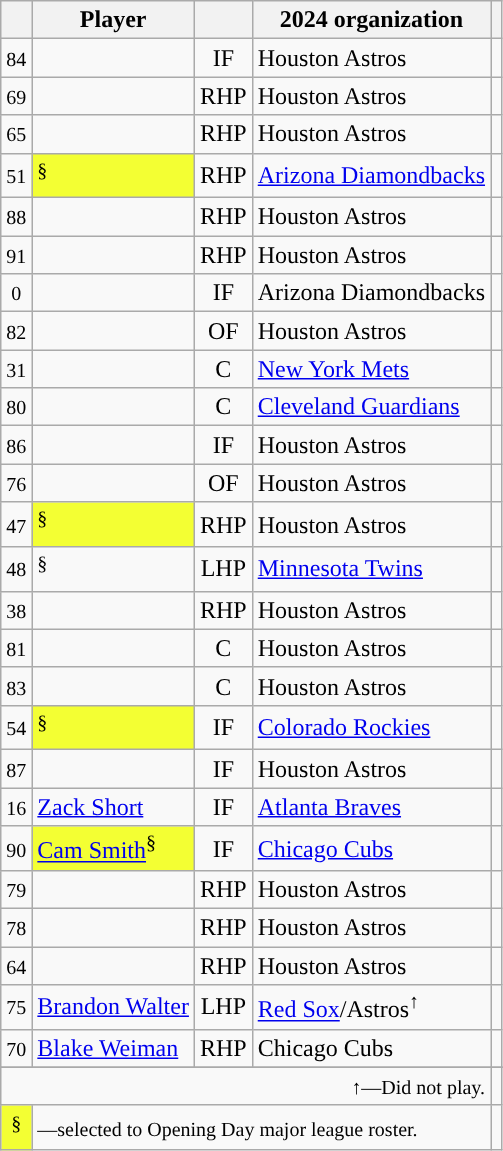<table class="wikitable sortable">
<tr>
<th></th>
<th>Player</th>
<th></th>
<th>2024 organization</th>
<th></th>
</tr>
<tr>
<td align=center><small>84</small></td>
<td></td>
<td align=center>IF</td>
<td>Houston Astros</td>
<td align=center></td>
</tr>
<tr>
<td align=center><small>69</small></td>
<td></td>
<td align=center>RHP</td>
<td>Houston Astros</td>
<td align=center></td>
</tr>
<tr>
<td align=center><small>65</small></td>
<td></td>
<td align=center>RHP</td>
<td>Houston Astros</td>
<td align=center></td>
</tr>
<tr>
<td align=center><small>51</small></td>
<td bgcolor="#f3ff33"><sup>§</sup></td>
<td align="center">RHP</td>
<td align="center"><a href='#'>Arizona Diamondbacks</a></td>
<td align="center"></td>
</tr>
<tr>
<td align=center><small>88</small></td>
<td></td>
<td align=center>RHP</td>
<td>Houston Astros</td>
<td align=center></td>
</tr>
<tr>
<td align=center><small>91</small></td>
<td></td>
<td align=center>RHP</td>
<td>Houston Astros</td>
<td align=center></td>
</tr>
<tr>
<td align=center><small>0</small></td>
<td></td>
<td align="center">IF</td>
<td align="center">Arizona Diamondbacks</td>
<td align="center"></td>
</tr>
<tr>
<td align=center><small>82</small></td>
<td></td>
<td align=center>OF</td>
<td>Houston Astros</td>
<td align=center></td>
</tr>
<tr>
<td align=center><small>31</small></td>
<td></td>
<td align=center>C</td>
<td><a href='#'>New York Mets</a></td>
<td align=center></td>
</tr>
<tr>
<td align=center><small>80</small></td>
<td></td>
<td align="center">C</td>
<td><a href='#'>Cleveland Guardians</a></td>
<td align="center"></td>
</tr>
<tr>
<td align=center><small>86</small></td>
<td></td>
<td align=center>IF</td>
<td>Houston Astros</td>
<td align=center></td>
</tr>
<tr>
<td align=center><small>76</small></td>
<td></td>
<td align=center>OF</td>
<td>Houston Astros</td>
<td align=center></td>
</tr>
<tr>
<td align=center><small>47</small></td>
<td bgcolor="#f3ff33"><sup>§</sup></td>
<td align=center>RHP</td>
<td>Houston Astros</td>
<td align=center></td>
</tr>
<tr>
<td align=center><small>48</small></td>
<td><sup>§</sup></td>
<td align=center>LHP</td>
<td><a href='#'>Minnesota Twins</a></td>
<td align=center></td>
</tr>
<tr>
<td align=center><small>38</small></td>
<td></td>
<td align=center>RHP</td>
<td>Houston Astros</td>
<td align=center></td>
</tr>
<tr>
<td align=center><small>81</small></td>
<td></td>
<td align=center>C</td>
<td>Houston Astros</td>
<td align=center></td>
</tr>
<tr>
<td align=center><small>83</small></td>
<td></td>
<td align=center>C</td>
<td>Houston Astros</td>
<td align=center></td>
</tr>
<tr>
<td align=center><small>54</small></td>
<td bgcolor="#f3ff33"><sup>§</sup></td>
<td align=center>IF</td>
<td><a href='#'>Colorado Rockies</a></td>
<td align=center></td>
</tr>
<tr>
<td align=center><small>87</small></td>
<td></td>
<td align=center>IF</td>
<td>Houston Astros</td>
<td align=center></td>
</tr>
<tr>
<td align=center><small>16</small></td>
<td><a href='#'>Zack Short</a></td>
<td align=center>IF</td>
<td><a href='#'>Atlanta Braves</a></td>
<td align=center></td>
</tr>
<tr>
<td align=center><small>90</small></td>
<td bgcolor="#f3ff33"><a href='#'>Cam Smith</a><sup>§</sup></td>
<td align=center>IF</td>
<td><a href='#'>Chicago Cubs</a></td>
<td align=center></td>
</tr>
<tr>
<td align=center><small>79</small></td>
<td></td>
<td align=center>RHP</td>
<td>Houston Astros</td>
<td align=center></td>
</tr>
<tr>
<td align=center><small>78</small></td>
<td></td>
<td align=center>RHP</td>
<td>Houston Astros</td>
<td align=center></td>
</tr>
<tr>
<td align=center><small>64</small></td>
<td></td>
<td align=center>RHP</td>
<td>Houston Astros</td>
<td align=center></td>
</tr>
<tr>
<td align=center><small>75</small></td>
<td><a href='#'>Brandon Walter</a></td>
<td align=center>LHP</td>
<td><a href='#'>Red Sox</a>/Astros<sup>↑</sup></td>
<td align=center></td>
</tr>
<tr>
<td align=center><small>70</small></td>
<td><a href='#'>Blake Weiman</a></td>
<td align=center>RHP</td>
<td>Chicago Cubs</td>
<td align=center></td>
</tr>
<tr>
</tr>
<tr class="sortbottom">
<td style="text-align:right"; colspan="4"><small>↑—Did not play.</small></td>
<td align=center></td>
</tr>
<tr class="sortbottom">
<td style="text-align:center"; bgcolor="#f3ff33"><sup>§</sup></td>
<td style="text-align:left"; colspan="3"><small>—selected to Opening Day major league roster.</small></td>
<td align=center></td>
</tr>
</table>
